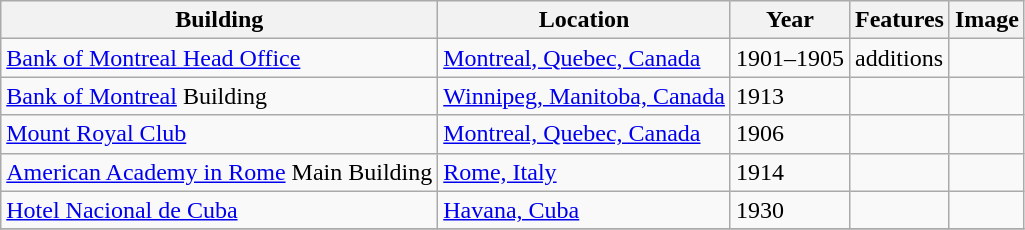<table class="wikitable sortable" border="1">
<tr>
<th>Building</th>
<th>Location</th>
<th>Year</th>
<th>Features</th>
<th>Image</th>
</tr>
<tr>
<td><a href='#'>Bank of Montreal Head Office</a></td>
<td><a href='#'>Montreal, Quebec, Canada</a></td>
<td>1901–1905</td>
<td>additions</td>
<td></td>
</tr>
<tr>
<td><a href='#'>Bank of Montreal</a> Building</td>
<td><a href='#'>Winnipeg, Manitoba, Canada</a></td>
<td>1913</td>
<td></td>
<td></td>
</tr>
<tr>
<td><a href='#'>Mount Royal Club</a></td>
<td><a href='#'>Montreal, Quebec, Canada</a></td>
<td>1906</td>
<td></td>
<td></td>
</tr>
<tr>
<td><a href='#'>American Academy in Rome</a> Main Building</td>
<td><a href='#'>Rome, Italy</a></td>
<td>1914</td>
<td></td>
<td></td>
</tr>
<tr>
<td><a href='#'>Hotel Nacional de Cuba</a></td>
<td><a href='#'>Havana, Cuba</a></td>
<td>1930</td>
<td></td>
<td></td>
</tr>
<tr>
</tr>
</table>
